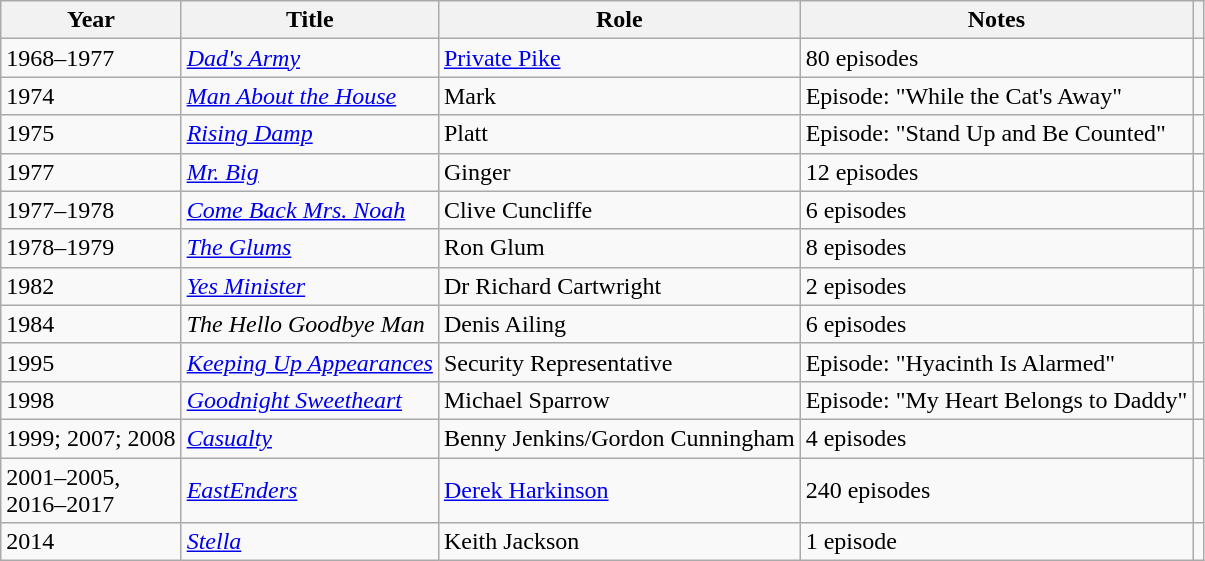<table class="wikitable">
<tr>
<th>Year</th>
<th>Title</th>
<th>Role</th>
<th>Notes</th>
<th></th>
</tr>
<tr>
<td>1968–1977</td>
<td><em><a href='#'>Dad's Army</a></em></td>
<td><a href='#'>Private Pike</a></td>
<td>80 episodes</td>
<td></td>
</tr>
<tr>
<td>1974</td>
<td><em><a href='#'>Man About the House</a></em></td>
<td>Mark</td>
<td>Episode: "While the Cat's Away"</td>
<td></td>
</tr>
<tr>
<td>1975</td>
<td><em><a href='#'>Rising Damp</a></em></td>
<td>Platt</td>
<td>Episode: "Stand Up and Be Counted"</td>
<td></td>
</tr>
<tr>
<td>1977</td>
<td><em><a href='#'>Mr. Big</a></em></td>
<td>Ginger</td>
<td>12 episodes</td>
</tr>
<tr>
<td>1977–1978</td>
<td><em><a href='#'>Come Back Mrs. Noah</a></em></td>
<td>Clive Cuncliffe</td>
<td>6 episodes</td>
<td></td>
</tr>
<tr>
<td>1978–1979</td>
<td><em><a href='#'>The Glums</a></em></td>
<td>Ron Glum</td>
<td>8 episodes</td>
<td></td>
</tr>
<tr>
<td>1982</td>
<td><em><a href='#'>Yes Minister</a></em></td>
<td>Dr Richard Cartwright</td>
<td>2 episodes</td>
<td></td>
</tr>
<tr>
<td>1984</td>
<td><em>The Hello Goodbye Man</em></td>
<td>Denis Ailing</td>
<td>6 episodes</td>
<td></td>
</tr>
<tr>
<td>1995</td>
<td><em><a href='#'>Keeping Up Appearances</a></em></td>
<td>Security Representative</td>
<td>Episode: "Hyacinth Is Alarmed"</td>
<td></td>
</tr>
<tr>
<td>1998</td>
<td><em><a href='#'>Goodnight Sweetheart</a></em></td>
<td>Michael Sparrow</td>
<td>Episode: "My Heart Belongs to Daddy"</td>
<td></td>
</tr>
<tr>
<td>1999; 2007; 2008</td>
<td><em><a href='#'>Casualty</a></em></td>
<td>Benny Jenkins/Gordon Cunningham</td>
<td>4 episodes</td>
<td></td>
</tr>
<tr>
<td>2001–2005,<br>2016–2017</td>
<td><em><a href='#'>EastEnders</a></em></td>
<td><a href='#'>Derek Harkinson</a></td>
<td>240 episodes</td>
<td></td>
</tr>
<tr>
<td>2014</td>
<td><em><a href='#'>Stella</a></em></td>
<td>Keith Jackson</td>
<td>1 episode</td>
<td></td>
</tr>
</table>
